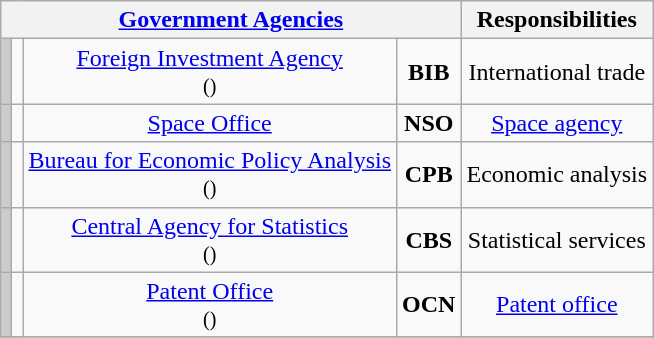<table class="wikitable" style="text-align:center">
<tr>
<th colspan=4><a href='#'>Government Agencies</a></th>
<th>Responsibilities</th>
</tr>
<tr>
<th style="background:#cccccc;"></th>
<td></td>
<td><a href='#'>Foreign Investment Agency</a> <br> <small>()</small></td>
<td><strong>BIB</strong></td>
<td>International trade</td>
</tr>
<tr>
<th style="background:#cccccc;"></th>
<td></td>
<td><a href='#'>Space Office</a></td>
<td><strong>NSO</strong></td>
<td><a href='#'>Space agency</a></td>
</tr>
<tr>
<th style="background:#cccccc;"></th>
<td></td>
<td><a href='#'>Bureau for Economic Policy Analysis</a> <br> <small>()</small></td>
<td><strong>CPB</strong></td>
<td>Economic analysis</td>
</tr>
<tr>
<th style="background:#cccccc;"></th>
<td></td>
<td><a href='#'>Central Agency for Statistics</a> <br> <small>()</small></td>
<td><strong>CBS</strong></td>
<td>Statistical services</td>
</tr>
<tr>
<th style="background:#cccccc;"></th>
<td></td>
<td><a href='#'>Patent Office</a> <br> <small>()</small></td>
<td><strong>OCN</strong></td>
<td><a href='#'>Patent office</a></td>
</tr>
<tr>
</tr>
</table>
